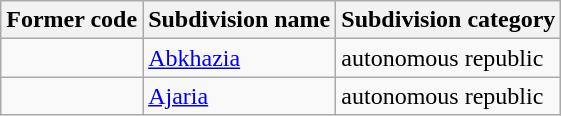<table class="wikitable sortable mw-collapsible">
<tr>
<th>Former code</th>
<th>Subdivision name</th>
<th>Subdivision category</th>
</tr>
<tr>
<td></td>
<td><a href='#'>Abkhazia</a></td>
<td>autonomous republic</td>
</tr>
<tr>
<td></td>
<td><a href='#'>Ajaria</a></td>
<td>autonomous republic</td>
</tr>
</table>
